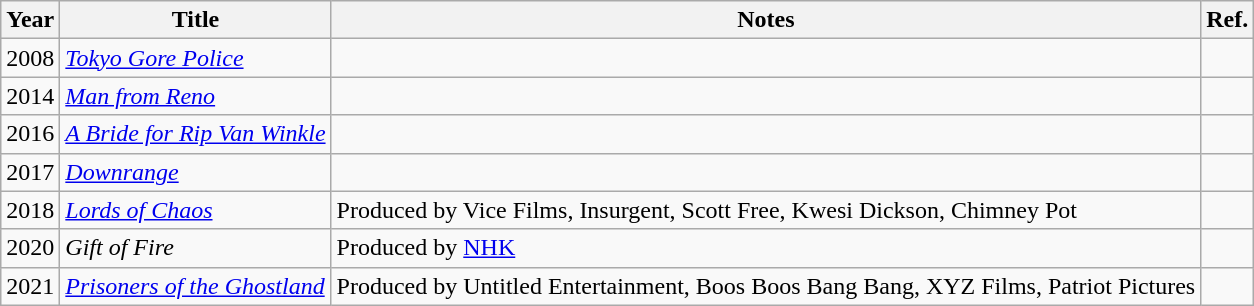<table class="wikitable sortable" border="1">
<tr>
<th scope="col">Year</th>
<th scope="col">Title</th>
<th scope="col" class="unsortable">Notes</th>
<th scope="col" class="unsortable">Ref.</th>
</tr>
<tr>
<td>2008</td>
<td><em><a href='#'>Tokyo Gore Police</a></em></td>
<td></td>
<td></td>
</tr>
<tr>
<td>2014</td>
<td><em><a href='#'>Man from Reno</a></em></td>
<td></td>
<td></td>
</tr>
<tr>
<td>2016</td>
<td><em><a href='#'>A Bride for Rip Van Winkle</a></em></td>
<td></td>
<td></td>
</tr>
<tr>
<td>2017</td>
<td><em><a href='#'>Downrange</a></em></td>
<td></td>
<td></td>
</tr>
<tr>
<td>2018</td>
<td><em><a href='#'>Lords of Chaos</a></em></td>
<td>Produced by Vice Films, Insurgent, Scott Free, Kwesi Dickson, Chimney Pot</td>
<td></td>
</tr>
<tr>
<td>2020</td>
<td><em>Gift of Fire</em></td>
<td>Produced by <a href='#'>NHK</a></td>
<td></td>
</tr>
<tr>
<td>2021</td>
<td><em><a href='#'>Prisoners of the Ghostland</a></em></td>
<td>Produced by Untitled Entertainment, Boos Boos Bang Bang, XYZ Films, Patriot Pictures</td>
<td></td>
</tr>
</table>
